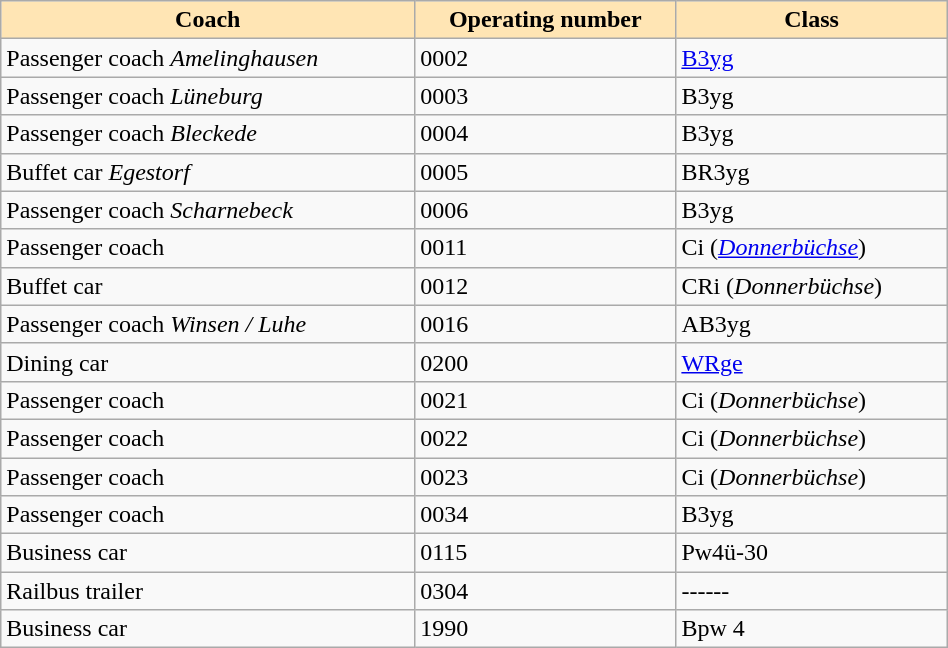<table class="wikitable sortable" width="50%">
<tr>
<th style="background: #FFE5B4;">Coach</th>
<th style="background: #FFE5B4;">Operating number</th>
<th style="background: #FFE5B4;">Class</th>
</tr>
<tr>
<td>Passenger coach <em>Amelinghausen</em></td>
<td>0002</td>
<td><a href='#'>B3yg</a></td>
</tr>
<tr>
<td>Passenger coach <em>Lüneburg</em></td>
<td>0003</td>
<td>B3yg</td>
</tr>
<tr>
<td>Passenger coach <em>Bleckede</em></td>
<td>0004</td>
<td>B3yg</td>
</tr>
<tr>
<td>Buffet car <em>Egestorf</em></td>
<td>0005</td>
<td>BR3yg</td>
</tr>
<tr>
<td>Passenger coach <em>Scharnebeck</em></td>
<td>0006</td>
<td>B3yg</td>
</tr>
<tr>
<td>Passenger coach</td>
<td>0011</td>
<td>Ci (<em><a href='#'>Donnerbüchse</a></em>)</td>
</tr>
<tr>
<td>Buffet car</td>
<td>0012</td>
<td>CRi (<em>Donnerbüchse</em>)</td>
</tr>
<tr>
<td>Passenger coach <em>Winsen / Luhe</em></td>
<td>0016</td>
<td>AB3yg</td>
</tr>
<tr>
<td>Dining car</td>
<td>0200</td>
<td><a href='#'>WRge</a></td>
</tr>
<tr>
<td>Passenger coach</td>
<td>0021</td>
<td>Ci (<em>Donnerbüchse</em>)</td>
</tr>
<tr>
<td>Passenger coach</td>
<td>0022</td>
<td>Ci (<em>Donnerbüchse</em>)</td>
</tr>
<tr>
<td>Passenger coach</td>
<td>0023</td>
<td>Ci (<em>Donnerbüchse</em>)</td>
</tr>
<tr>
<td>Passenger coach</td>
<td>0034</td>
<td>B3yg</td>
</tr>
<tr>
<td>Business car</td>
<td>0115</td>
<td>Pw4ü-30</td>
</tr>
<tr>
<td>Railbus trailer</td>
<td>0304</td>
<td>------</td>
</tr>
<tr>
<td>Business car</td>
<td>1990</td>
<td>Bpw 4</td>
</tr>
</table>
